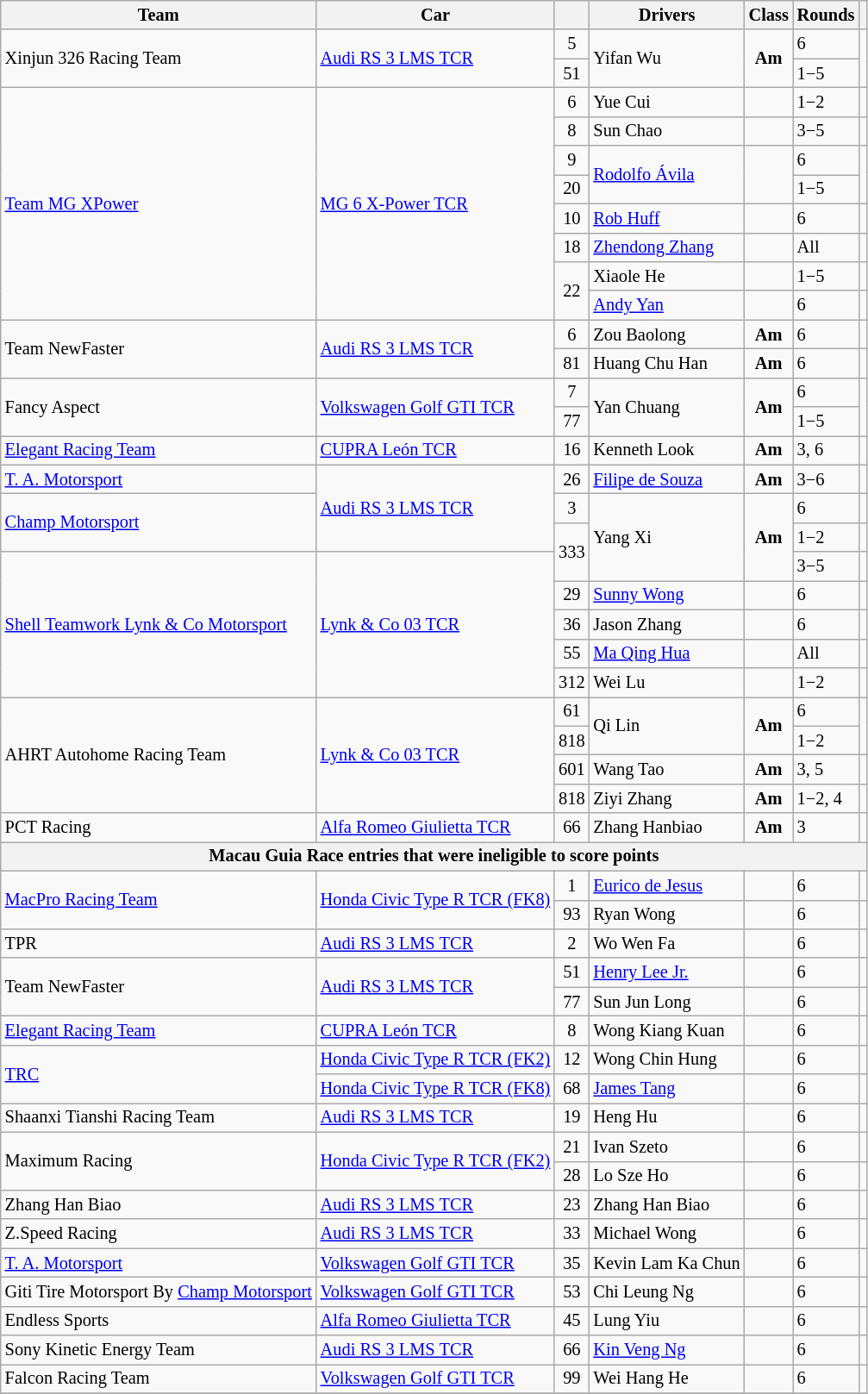<table class="wikitable" style="font-size: 85%">
<tr>
<th>Team</th>
<th>Car</th>
<th></th>
<th>Drivers</th>
<th>Class</th>
<th>Rounds</th>
<th></th>
</tr>
<tr>
<td rowspan="2"> Xinjun 326 Racing Team</td>
<td rowspan="2"><a href='#'>Audi RS 3 LMS TCR</a></td>
<td align="center">5</td>
<td rowspan="2"> Yifan Wu</td>
<td rowspan="2" align=center><strong><span>Am</span></strong></td>
<td>6</td>
<td rowspan="2"></td>
</tr>
<tr>
<td align="center">51</td>
<td>1−5</td>
</tr>
<tr>
<td rowspan="8"> <a href='#'>Team MG XPower</a></td>
<td rowspan="8"><a href='#'>MG 6 X-Power TCR</a></td>
<td align="center">6</td>
<td> Yue Cui</td>
<td></td>
<td>1−2</td>
<td></td>
</tr>
<tr>
<td align="center">8</td>
<td> Sun Chao</td>
<td></td>
<td>3−5</td>
<td></td>
</tr>
<tr>
<td align="center">9</td>
<td rowspan="2"> <a href='#'>Rodolfo Ávila</a></td>
<td rowspan="2"></td>
<td>6</td>
<td rowspan="2"></td>
</tr>
<tr>
<td align="center">20</td>
<td>1−5</td>
</tr>
<tr>
<td align="center">10</td>
<td> <a href='#'>Rob Huff</a></td>
<td></td>
<td>6</td>
<td></td>
</tr>
<tr>
<td align="center">18</td>
<td> <a href='#'>Zhendong Zhang</a></td>
<td></td>
<td>All</td>
<td></td>
</tr>
<tr>
<td rowspan="2" align="center">22</td>
<td> Xiaole He</td>
<td></td>
<td>1−5</td>
<td></td>
</tr>
<tr>
<td> <a href='#'>Andy Yan</a></td>
<td></td>
<td>6</td>
<td></td>
</tr>
<tr>
<td rowspan="2"> Team NewFaster</td>
<td rowspan="2"><a href='#'>Audi RS 3 LMS TCR</a></td>
<td align="center">6</td>
<td> Zou Baolong</td>
<td align=center><strong><span>Am</span></strong></td>
<td>6</td>
<td></td>
</tr>
<tr>
<td align="center">81</td>
<td> Huang Chu Han</td>
<td align=center><strong><span>Am</span></strong></td>
<td>6</td>
<td></td>
</tr>
<tr>
<td rowspan="2"> Fancy Aspect</td>
<td rowspan="2"><a href='#'>Volkswagen Golf GTI TCR</a></td>
<td align="center">7</td>
<td rowspan="2"> Yan Chuang</td>
<td rowspan="2"  align=center><strong><span>Am</span></strong></td>
<td>6</td>
<td rowspan="2"></td>
</tr>
<tr>
<td align="center">77</td>
<td>1−5</td>
</tr>
<tr>
<td> <a href='#'>Elegant Racing Team</a></td>
<td><a href='#'>CUPRA León TCR</a></td>
<td align="center">16</td>
<td> Kenneth Look</td>
<td align=center><strong><span>Am</span></strong></td>
<td>3, 6</td>
<td></td>
</tr>
<tr>
<td> <a href='#'>T. A. Motorsport</a></td>
<td rowspan="3"><a href='#'>Audi RS 3 LMS TCR</a></td>
<td align="center">26</td>
<td> <a href='#'>Filipe de Souza</a></td>
<td align=center><strong><span>Am</span></strong></td>
<td>3−6</td>
<td></td>
</tr>
<tr>
<td rowspan="2"> <a href='#'>Champ Motorsport</a></td>
<td align="center">3</td>
<td rowspan="3"> Yang Xi</td>
<td rowspan="3" align=center><strong><span>Am</span></strong></td>
<td>6</td>
<td></td>
</tr>
<tr>
<td rowspan="2" align="center">333</td>
<td>1−2</td>
<td></td>
</tr>
<tr>
<td rowspan="5"> <a href='#'>Shell Teamwork Lynk & Co Motorsport</a></td>
<td rowspan="5"><a href='#'>Lynk & Co 03 TCR</a></td>
<td>3−5</td>
<td></td>
</tr>
<tr>
<td align="center">29</td>
<td> <a href='#'>Sunny Wong</a></td>
<td></td>
<td>6</td>
<td></td>
</tr>
<tr>
<td align="center">36</td>
<td> Jason Zhang</td>
<td></td>
<td>6</td>
<td></td>
</tr>
<tr>
<td align="center">55</td>
<td> <a href='#'>Ma Qing Hua</a></td>
<td></td>
<td>All</td>
<td></td>
</tr>
<tr>
<td align="center">312</td>
<td> Wei Lu</td>
<td></td>
<td>1−2</td>
<td></td>
</tr>
<tr>
<td rowspan="4"> AHRT Autohome Racing Team</td>
<td rowspan="4"><a href='#'>Lynk & Co 03 TCR</a></td>
<td align="center">61</td>
<td rowspan="2"> Qi Lin</td>
<td rowspan="2" align=center><strong><span>Am</span></strong></td>
<td>6</td>
<td rowspan="2"></td>
</tr>
<tr>
<td align="center">818</td>
<td>1−2</td>
</tr>
<tr>
<td align="center">601</td>
<td> Wang Tao</td>
<td align=center><strong><span>Am</span></strong></td>
<td>3, 5</td>
<td></td>
</tr>
<tr>
<td align="center">818</td>
<td> Ziyi Zhang</td>
<td align=center><strong><span>Am</span></strong></td>
<td>1−2, 4</td>
<td></td>
</tr>
<tr>
<td> PCT Racing</td>
<td><a href='#'>Alfa Romeo Giulietta TCR</a></td>
<td align="center">66</td>
<td> Zhang Hanbiao</td>
<td align=center><strong><span>Am</span></strong></td>
<td>3</td>
<td></td>
</tr>
<tr>
<th colspan="7">Macau Guia Race entries that were ineligible to score points</th>
</tr>
<tr>
<td rowspan="2"> <a href='#'>MacPro Racing Team</a></td>
<td rowspan="2"><a href='#'>Honda Civic Type R TCR (FK8)</a></td>
<td align="center">1</td>
<td> <a href='#'>Eurico de Jesus</a></td>
<td></td>
<td>6</td>
<td></td>
</tr>
<tr>
<td align="center">93</td>
<td> Ryan Wong</td>
<td></td>
<td>6</td>
<td></td>
</tr>
<tr>
<td> TPR</td>
<td><a href='#'>Audi RS 3 LMS TCR</a></td>
<td align="center">2</td>
<td> Wo Wen Fa</td>
<td></td>
<td>6</td>
<td></td>
</tr>
<tr>
<td rowspan="2"> Team NewFaster</td>
<td rowspan="2"><a href='#'>Audi RS 3 LMS TCR</a></td>
<td align="center">51</td>
<td> <a href='#'>Henry Lee Jr.</a></td>
<td></td>
<td>6</td>
<td></td>
</tr>
<tr>
<td align="center">77</td>
<td> Sun Jun Long</td>
<td></td>
<td>6</td>
<td></td>
</tr>
<tr>
<td> <a href='#'>Elegant Racing Team</a></td>
<td><a href='#'>CUPRA León TCR</a></td>
<td align="center">8</td>
<td> Wong Kiang Kuan</td>
<td></td>
<td>6</td>
<td></td>
</tr>
<tr>
<td rowspan="2"> <a href='#'>TRC</a></td>
<td><a href='#'>Honda Civic Type R TCR (FK2)</a></td>
<td align="center">12</td>
<td> Wong Chin Hung</td>
<td></td>
<td>6</td>
<td></td>
</tr>
<tr>
<td><a href='#'>Honda Civic Type R TCR (FK8)</a></td>
<td align="center">68</td>
<td> <a href='#'>James Tang</a></td>
<td></td>
<td>6</td>
<td></td>
</tr>
<tr>
<td> Shaanxi Tianshi Racing Team</td>
<td><a href='#'>Audi RS 3 LMS TCR</a></td>
<td align="center">19</td>
<td> Heng Hu</td>
<td></td>
<td>6</td>
<td></td>
</tr>
<tr>
<td rowspan="2"> Maximum Racing</td>
<td rowspan="2"><a href='#'>Honda Civic Type R TCR (FK2)</a></td>
<td align="center">21</td>
<td> Ivan Szeto</td>
<td></td>
<td>6</td>
<td></td>
</tr>
<tr>
<td align="center">28</td>
<td> Lo Sze Ho</td>
<td></td>
<td>6</td>
<td></td>
</tr>
<tr>
<td> Zhang Han Biao</td>
<td><a href='#'>Audi RS 3 LMS TCR</a></td>
<td align="center">23</td>
<td> Zhang Han Biao</td>
<td></td>
<td>6</td>
<td></td>
</tr>
<tr>
<td> Z.Speed Racing</td>
<td><a href='#'>Audi RS 3 LMS TCR</a></td>
<td align="center">33</td>
<td> Michael Wong</td>
<td></td>
<td>6</td>
<td></td>
</tr>
<tr>
<td> <a href='#'>T. A. Motorsport</a></td>
<td><a href='#'>Volkswagen Golf GTI TCR</a></td>
<td align="center">35</td>
<td> Kevin Lam Ka Chun</td>
<td></td>
<td>6</td>
<td></td>
</tr>
<tr>
<td> Giti Tire Motorsport By <a href='#'>Champ Motorsport</a></td>
<td><a href='#'>Volkswagen Golf GTI TCR</a></td>
<td align="center">53</td>
<td> Chi Leung Ng</td>
<td></td>
<td>6</td>
<td></td>
</tr>
<tr>
<td> Endless Sports</td>
<td><a href='#'>Alfa Romeo Giulietta TCR</a></td>
<td align="center">45</td>
<td> Lung Yiu</td>
<td></td>
<td>6</td>
<td></td>
</tr>
<tr>
<td> Sony Kinetic Energy Team</td>
<td><a href='#'>Audi RS 3 LMS TCR</a></td>
<td align="center">66</td>
<td> <a href='#'>Kin Veng Ng</a></td>
<td></td>
<td>6</td>
<td></td>
</tr>
<tr>
<td> Falcon Racing Team</td>
<td><a href='#'>Volkswagen Golf GTI TCR</a></td>
<td align="center">99</td>
<td> Wei Hang He</td>
<td></td>
<td>6</td>
<td></td>
</tr>
<tr>
</tr>
</table>
